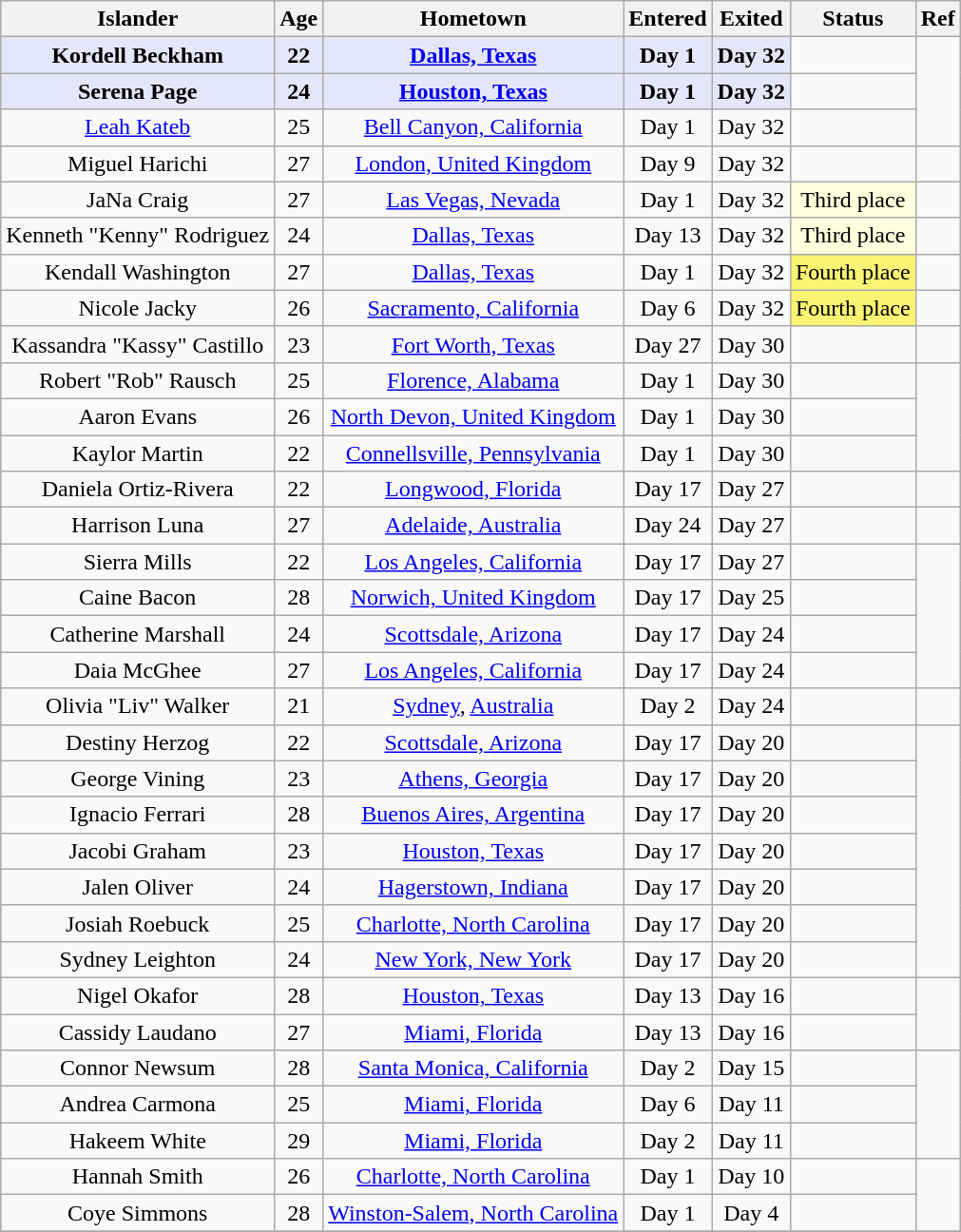<table class="wikitable sortable" style="text-align:center; ">
<tr>
<th><strong>Islander</strong></th>
<th><strong>Age</strong></th>
<th><strong>Hometown</strong></th>
<th><strong>Entered</strong></th>
<th><strong>Exited</strong></th>
<th><strong>Status</strong></th>
<th><strong>Ref</strong></th>
</tr>
<tr>
<td style="background:lavender;"><strong>Kordell Beckham</strong></td>
<td style="background:lavender;"><strong>22</strong></td>
<td style="background:lavender;"><strong><a href='#'>Dallas, Texas</a></strong></td>
<td style="background:lavender;"><strong>Day 1</strong></td>
<td style="background:lavender;"><strong>Day 32</strong></td>
<td></td>
<td rowspan="3"></td>
</tr>
<tr>
<td style="background:lavender;"><strong>Serena Page</strong></td>
<td style="background:lavender;"><strong>24</strong></td>
<td style="background:lavender;"><strong><a href='#'>Houston, Texas</a></strong></td>
<td style="background:lavender;"><strong>Day 1</strong></td>
<td style="background:lavender;"><strong>Day 32</strong></td>
<td></td>
</tr>
<tr>
<td><a href='#'>Leah Kateb</a></td>
<td>25</td>
<td><a href='#'>Bell Canyon, California</a></td>
<td>Day 1</td>
<td>Day 32</td>
<td></td>
</tr>
<tr>
<td>Miguel Harichi</td>
<td>27</td>
<td><a href='#'>London, United Kingdom</a></td>
<td>Day 9</td>
<td>Day 32</td>
<td></td>
<td></td>
</tr>
<tr>
<td>JaNa Craig</td>
<td>27</td>
<td><a href='#'>Las Vegas, Nevada</a></td>
<td>Day 1</td>
<td>Day 32</td>
<td style="background:#FFFFDD;">Third place</td>
<td></td>
</tr>
<tr>
<td>Kenneth "Kenny" Rodriguez</td>
<td>24</td>
<td><a href='#'>Dallas, Texas</a></td>
<td>Day 13</td>
<td>Day 32</td>
<td style="background:#FFFFDD;">Third place</td>
<td></td>
</tr>
<tr>
<td>Kendall Washington</td>
<td>27</td>
<td><a href='#'>Dallas, Texas</a></td>
<td>Day 1</td>
<td>Day 32</td>
<td style="background:#FBF373;">Fourth place</td>
<td></td>
</tr>
<tr>
<td>Nicole Jacky</td>
<td>26</td>
<td><a href='#'>Sacramento, California</a></td>
<td>Day 6</td>
<td>Day 32</td>
<td style="background:#FBF373;">Fourth place</td>
<td></td>
</tr>
<tr>
<td>Kassandra "Kassy" Castillo</td>
<td>23</td>
<td><a href='#'>Fort Worth, Texas</a></td>
<td>Day 27</td>
<td>Day 30</td>
<td></td>
<td></td>
</tr>
<tr>
<td>Robert "Rob" Rausch</td>
<td>25</td>
<td><a href='#'>Florence, Alabama</a></td>
<td>Day 1</td>
<td>Day 30</td>
<td></td>
<td rowspan="3"></td>
</tr>
<tr>
<td>Aaron Evans</td>
<td>26</td>
<td><a href='#'>North Devon, United Kingdom</a></td>
<td>Day 1</td>
<td>Day 30</td>
<td></td>
</tr>
<tr>
<td>Kaylor Martin</td>
<td>22</td>
<td><a href='#'>Connellsville, Pennsylvania</a></td>
<td>Day 1</td>
<td>Day 30</td>
<td></td>
</tr>
<tr>
<td>Daniela Ortiz-Rivera</td>
<td>22</td>
<td><a href='#'>Longwood, Florida</a></td>
<td>Day 17</td>
<td>Day 27</td>
<td></td>
<td></td>
</tr>
<tr>
<td>Harrison Luna</td>
<td>27</td>
<td><a href='#'>Adelaide, Australia</a></td>
<td>Day 24</td>
<td>Day 27</td>
<td></td>
<td></td>
</tr>
<tr>
<td>Sierra Mills</td>
<td>22</td>
<td><a href='#'>Los Angeles, California</a></td>
<td>Day 17</td>
<td>Day 27</td>
<td></td>
<td rowspan="4"></td>
</tr>
<tr>
<td>Caine Bacon</td>
<td>28</td>
<td><a href='#'>Norwich, United Kingdom</a></td>
<td>Day 17</td>
<td>Day 25</td>
<td></td>
</tr>
<tr>
<td>Catherine Marshall</td>
<td>24</td>
<td><a href='#'>Scottsdale, Arizona</a></td>
<td>Day 17</td>
<td>Day 24</td>
<td></td>
</tr>
<tr>
<td>Daia McGhee</td>
<td>27</td>
<td><a href='#'>Los Angeles, California</a></td>
<td>Day 17</td>
<td>Day 24</td>
<td></td>
</tr>
<tr>
<td>Olivia "Liv" Walker</td>
<td>21</td>
<td><a href='#'>Sydney</a>, <a href='#'>Australia</a></td>
<td>Day 2</td>
<td>Day 24</td>
<td></td>
<td></td>
</tr>
<tr>
<td>Destiny Herzog</td>
<td>22</td>
<td><a href='#'>Scottsdale, Arizona</a></td>
<td>Day 17</td>
<td>Day 20</td>
<td></td>
<td rowspan="7"></td>
</tr>
<tr>
<td>George Vining</td>
<td>23</td>
<td><a href='#'>Athens, Georgia</a></td>
<td>Day 17</td>
<td>Day 20</td>
<td></td>
</tr>
<tr>
<td>Ignacio Ferrari</td>
<td>28</td>
<td><a href='#'>Buenos Aires, Argentina</a></td>
<td>Day 17</td>
<td>Day 20</td>
<td></td>
</tr>
<tr>
<td>Jacobi Graham</td>
<td>23</td>
<td><a href='#'>Houston, Texas</a></td>
<td>Day 17</td>
<td>Day 20</td>
<td></td>
</tr>
<tr>
<td>Jalen Oliver</td>
<td>24</td>
<td><a href='#'>Hagerstown, Indiana</a></td>
<td>Day 17</td>
<td>Day 20</td>
<td></td>
</tr>
<tr>
<td>Josiah Roebuck</td>
<td>25</td>
<td><a href='#'>Charlotte, North Carolina</a></td>
<td>Day 17</td>
<td>Day 20</td>
<td></td>
</tr>
<tr>
<td>Sydney Leighton</td>
<td>24</td>
<td><a href='#'>New York, New York</a></td>
<td>Day 17</td>
<td>Day 20</td>
<td></td>
</tr>
<tr>
<td>Nigel Okafor</td>
<td>28</td>
<td><a href='#'>Houston, Texas</a></td>
<td>Day 13</td>
<td>Day 16</td>
<td></td>
<td rowspan="2"></td>
</tr>
<tr>
<td>Cassidy Laudano</td>
<td>27</td>
<td><a href='#'>Miami, Florida</a></td>
<td>Day 13</td>
<td>Day 16</td>
<td></td>
</tr>
<tr>
<td>Connor Newsum</td>
<td>28</td>
<td><a href='#'>Santa Monica, California</a></td>
<td>Day 2</td>
<td>Day 15</td>
<td></td>
<td rowspan="3"></td>
</tr>
<tr>
<td>Andrea Carmona</td>
<td>25</td>
<td><a href='#'>Miami, Florida</a></td>
<td>Day 6</td>
<td>Day 11</td>
<td></td>
</tr>
<tr>
<td>Hakeem White</td>
<td>29</td>
<td><a href='#'>Miami, Florida</a></td>
<td>Day 2</td>
<td>Day 11</td>
<td></td>
</tr>
<tr>
<td>Hannah Smith</td>
<td>26</td>
<td><a href='#'>Charlotte, North Carolina</a></td>
<td>Day 1</td>
<td>Day 10</td>
<td></td>
<td rowspan="2"></td>
</tr>
<tr>
<td>Coye Simmons</td>
<td>28</td>
<td><a href='#'>Winston-Salem, North Carolina</a></td>
<td>Day 1</td>
<td>Day 4</td>
<td></td>
</tr>
<tr>
</tr>
</table>
